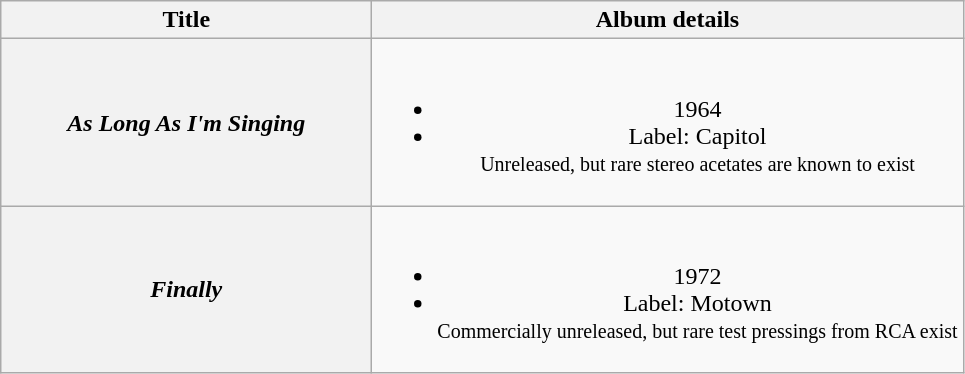<table class="wikitable plainrowheaders" style="text-align:center;">
<tr>
<th scope="col" style="width:15em;">Title</th>
<th scope="col">Album details</th>
</tr>
<tr>
<th scope="row"><em>As Long As I'm Singing</em></th>
<td><br><ul><li>1964</li><li>Label: Capitol<br><small>Unreleased, but rare stereo acetates are known to exist</small></li></ul></td>
</tr>
<tr>
<th scope="row"><em>Finally</em></th>
<td><br><ul><li>1972</li><li>Label: Motown<br><small>Commercially unreleased, but rare test pressings from RCA exist</small></li></ul></td>
</tr>
</table>
